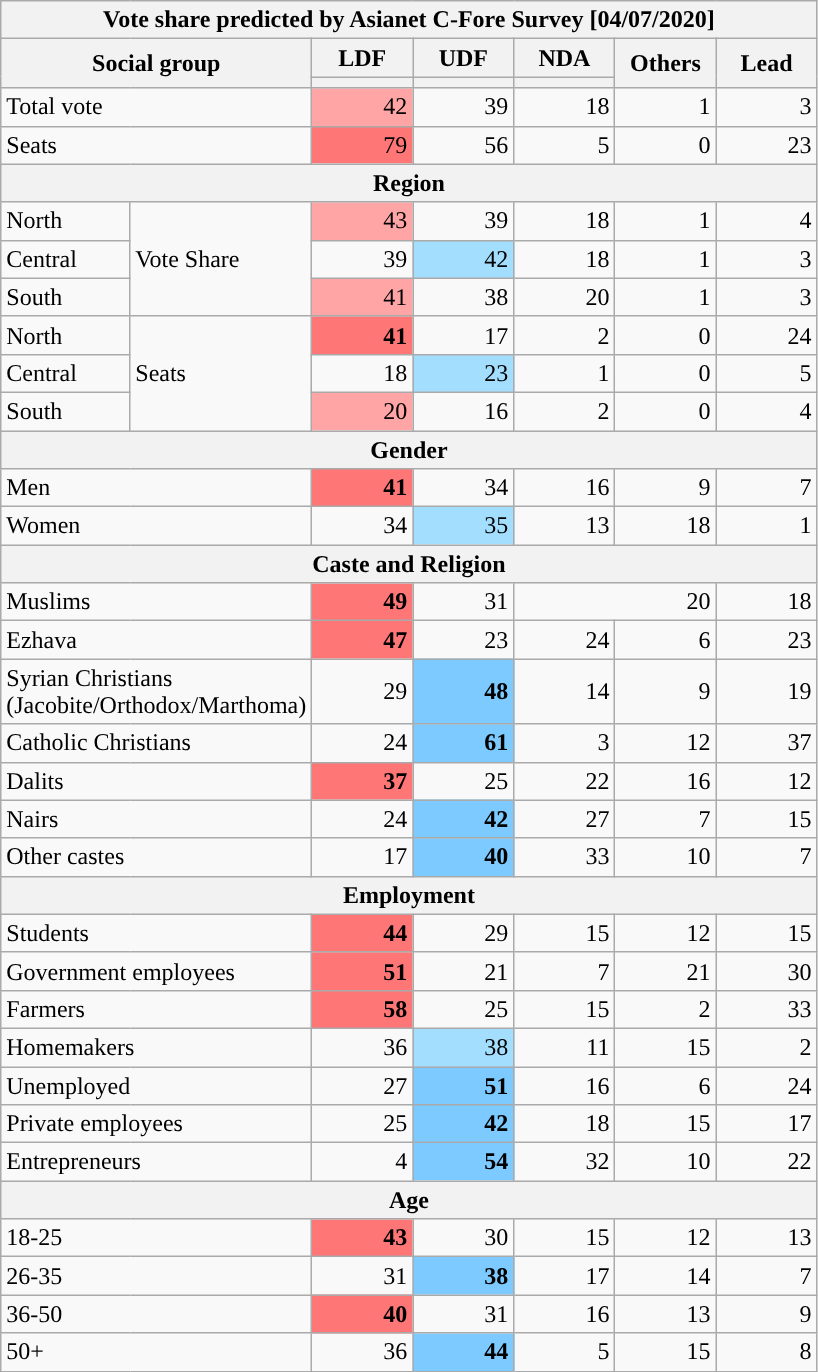<table class="wikitable mw-collapsible mw-collapsed">
<tr>
<th colspan="7">Vote share predicted by Asianet C-Fore Survey [04/07/2020]</th>
</tr>
<tr>
<th colspan="2" rowspan="2">Social group</th>
<th class="unsortable" style="width:60px;">LDF</th>
<th class="unsortable" style="width:60px;">UDF</th>
<th class="unsortable" style="width:60px;">NDA</th>
<th rowspan="2" class="unsortable" style="width:60px;">Others</th>
<th rowspan="2" class="unsortable" style="width:60px;">Lead</th>
</tr>
<tr>
<th class="unsortable" style="color:inherit;background:"></th>
<th class="unsortable" style="color:inherit;background:"></th>
<th class="unsortable" style="color:inherit;background:"></th>
</tr>
<tr>
<td colspan="2">Total vote</td>
<td style="text-align:right; background:#FFA5A5;">42</td>
<td style="text-align:right;">39</td>
<td style="text-align:right;">18</td>
<td style="text-align:right;">1</td>
<td style="text-align:right; background:">3</td>
</tr>
<tr>
<td colspan="2">Seats</td>
<td style="text-align:right; background:#FF7676;">79</td>
<td style="text-align:right;">56</td>
<td style="text-align:right;">5</td>
<td style="text-align:right;">0</td>
<td style="text-align:right; background:">23</td>
</tr>
<tr>
<th colspan="7">Region</th>
</tr>
<tr>
<td>North</td>
<td rowspan="3">Vote Share</td>
<td style="text-align:right; background:#FFA5A5;">43</td>
<td style="text-align:right;">39</td>
<td style="text-align:right;">18</td>
<td style="text-align:right;">1</td>
<td style="text-align:right; background:">4</td>
</tr>
<tr>
<td>Central</td>
<td style="text-align:right;">39</td>
<td style="text-align:right; background:#A3DEFF;">42</td>
<td style="text-align:right;">18</td>
<td style="text-align:right;">1</td>
<td style="text-align:right; background: ">3</td>
</tr>
<tr>
<td>South</td>
<td style="text-align:right; background:#FFA5A5;">41</td>
<td style="text-align:right;">38</td>
<td style="text-align:right;">20</td>
<td style="text-align:right;">1</td>
<td style="text-align:right; background:">3</td>
</tr>
<tr>
<td>North</td>
<td rowspan="3">Seats</td>
<td style="text-align:right; background:#FF7676;"><strong>41</strong></td>
<td style="text-align:right;">17</td>
<td style="text-align:right;">2</td>
<td style="text-align:right;">0</td>
<td style="text-align:right; background:">24</td>
</tr>
<tr>
<td>Central</td>
<td style="text-align:right;">18</td>
<td style="text-align:right; background:#A3DEFF;">23</td>
<td style="text-align:right;">1</td>
<td style="text-align:right;">0</td>
<td style="text-align:right; background: ">5</td>
</tr>
<tr>
<td>South</td>
<td style="text-align:right; background:#FFA5A5;">20</td>
<td style="text-align:right;">16</td>
<td style="text-align:right;">2</td>
<td style="text-align:right;">0</td>
<td style="text-align:right; background:">4</td>
</tr>
<tr>
<th colspan="7">Gender</th>
</tr>
<tr>
<td colspan="2">Men</td>
<td style="text-align:right; background:#FF7676;"><strong>41</strong></td>
<td style="text-align:right;">34</td>
<td style="text-align:right;">16</td>
<td style="text-align:right;">9</td>
<td style="text-align:right; background:">7</td>
</tr>
<tr>
<td colspan="2">Women</td>
<td style="text-align:right;">34</td>
<td style="text-align:right; background:#A3DEFF;">35</td>
<td style="text-align:right;">13</td>
<td style="text-align:right;">18</td>
<td style="text-align:right; background: ">1</td>
</tr>
<tr>
<th colspan="7">Caste and Religion</th>
</tr>
<tr>
<td colspan="2">Muslims</td>
<td style="text-align:right; background:#FF7676;"><strong>49</strong></td>
<td style="text-align:right;">31</td>
<td colspan="2" style="text-align:right;">20</td>
<td style="text-align:right; background:">18</td>
</tr>
<tr>
<td colspan="2">Ezhava</td>
<td style="text-align:right; background:#FF7676;"><strong>47</strong></td>
<td style="text-align:right;">23</td>
<td style="text-align:right;">24</td>
<td style="text-align:right;">6</td>
<td style="text-align:right; background:">23</td>
</tr>
<tr>
<td colspan="2">Syrian Christians <br> (Jacobite/Orthodox/Marthoma)</td>
<td style="text-align:right;">29</td>
<td style="text-align:right; background:#7CCAFF;"><strong>48</strong></td>
<td style="text-align:right;">14</td>
<td style="text-align:right;">9</td>
<td style="text-align:right; background: ">19</td>
</tr>
<tr>
<td colspan="2">Catholic Christians</td>
<td style="text-align:right;">24</td>
<td style="text-align:right; background:#7CCAFF;"><strong>61</strong></td>
<td style="text-align:right;">3</td>
<td style="text-align:right;">12</td>
<td style="text-align:right; background: ">37</td>
</tr>
<tr>
<td colspan="2">Dalits</td>
<td style="text-align:right; background:#FF7676;"><strong>37</strong></td>
<td style="text-align:right;">25</td>
<td style="text-align:right;">22</td>
<td style="text-align:right;">16</td>
<td style="text-align:right; background:">12</td>
</tr>
<tr>
<td colspan="2">Nairs</td>
<td style="text-align:right;">24</td>
<td style="text-align:right; background:#7CCAFF;"><strong>42</strong></td>
<td style="text-align:right;">27</td>
<td style="text-align:right;">7</td>
<td style="text-align:right; background: ">15</td>
</tr>
<tr>
<td colspan="2">Other castes</td>
<td style="text-align:right;">17</td>
<td style="text-align:right; background:#7CCAFF;"><strong>40</strong></td>
<td style="text-align:right;">33</td>
<td style="text-align:right;">10</td>
<td style="text-align:right; background: ">7</td>
</tr>
<tr>
<th colspan="7">Employment</th>
</tr>
<tr>
<td colspan="2">Students</td>
<td style="text-align:right; background:#FF7676;"><strong>44</strong></td>
<td style="text-align:right;">29</td>
<td style="text-align:right;">15</td>
<td style="text-align:right;">12</td>
<td style="text-align:right; background:">15</td>
</tr>
<tr>
<td colspan="2">Government employees</td>
<td style="text-align:right; background:#FF7676;"><strong>51</strong></td>
<td style="text-align:right; ">21</td>
<td style="text-align:right;">7</td>
<td style="text-align:right;">21</td>
<td style="text-align:right; background:">30</td>
</tr>
<tr>
<td colspan="2">Farmers</td>
<td style="text-align:right; background:#FF7676;"><strong>58</strong></td>
<td style="text-align:right;">25</td>
<td style="text-align:right;">15</td>
<td style="text-align:right;">2</td>
<td style="text-align:right; background:">33</td>
</tr>
<tr>
<td colspan="2">Homemakers</td>
<td style="text-align:right;">36</td>
<td style="text-align:right; background:#A3DEFF;">38</td>
<td style="text-align:right;">11</td>
<td style="text-align:right;">15</td>
<td style="text-align:right; background: ">2</td>
</tr>
<tr>
<td colspan="2">Unemployed</td>
<td style="text-align:right;">27</td>
<td style="text-align:right; background:#7CCAFF;"><strong>51</strong></td>
<td style="text-align:right;">16</td>
<td style="text-align:right;">6</td>
<td style="text-align:right; background: ">24</td>
</tr>
<tr>
<td colspan="2">Private employees</td>
<td style="text-align:right;">25</td>
<td style="text-align:right; background:#7CCAFF;"><strong>42</strong></td>
<td style="text-align:right;">18</td>
<td style="text-align:right;">15</td>
<td style="text-align:right; background: ">17</td>
</tr>
<tr>
<td colspan="2">Entrepreneurs</td>
<td style="text-align:right;">4</td>
<td style="text-align:right; background:#7CCAFF;"><strong>54</strong></td>
<td style="text-align:right;">32</td>
<td style="text-align:right;">10</td>
<td style="text-align:right; background: ">22</td>
</tr>
<tr>
<th colspan="7">Age</th>
</tr>
<tr>
<td colspan="2">18-25</td>
<td style="text-align:right; background:#FF7676;"><strong>43</strong></td>
<td style="text-align:right;">30</td>
<td style="text-align:right;">15</td>
<td style="text-align:right;">12</td>
<td style="text-align:right; background:">13</td>
</tr>
<tr>
<td colspan="2">26-35</td>
<td style="text-align:right;">31</td>
<td style="text-align:right; background:#7CCAFF;"><strong>38</strong></td>
<td style="text-align:right;">17</td>
<td style="text-align:right;">14</td>
<td style="text-align:right; background: ">7</td>
</tr>
<tr>
<td colspan="2">36-50</td>
<td style="text-align:right; background:#FF7676;"><strong>40</strong></td>
<td style="text-align:right; ">31</td>
<td style="text-align:right;">16</td>
<td style="text-align:right;">13</td>
<td style="text-align:right; background:">9</td>
</tr>
<tr>
<td colspan="2">50+</td>
<td style="text-align:right;">36</td>
<td style="text-align:right; background:#7CCAFF;"><strong>44</strong></td>
<td style="text-align:right;">5</td>
<td style="text-align:right;">15</td>
<td style="text-align:right; background: ">8</td>
</tr>
</table>
